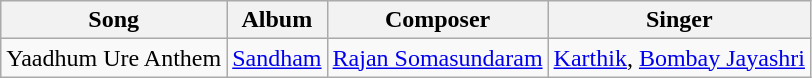<table class="wikitable">
<tr>
<th>Song</th>
<th>Album</th>
<th>Composer</th>
<th>Singer</th>
</tr>
<tr>
<td>Yaadhum Ure Anthem</td>
<td><a href='#'>Sandham</a></td>
<td><a href='#'>Rajan Somasundaram</a></td>
<td><a href='#'>Karthik</a>, <a href='#'>Bombay Jayashri</a></td>
</tr>
</table>
